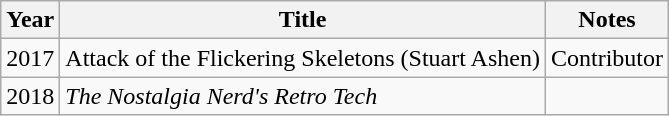<table class="wikitable">
<tr>
<th>Year</th>
<th>Title</th>
<th>Notes</th>
</tr>
<tr>
<td>2017</td>
<td>Attack of the Flickering Skeletons (Stuart Ashen)</td>
<td>Contributor</td>
</tr>
<tr>
<td>2018</td>
<td><em>The Nostalgia Nerd's Retro Tech</em></td>
<td></td>
</tr>
</table>
